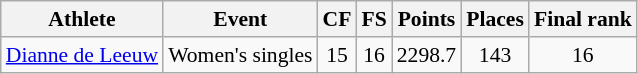<table class="wikitable" border="1" style="font-size:90%">
<tr>
<th>Athlete</th>
<th>Event</th>
<th>CF</th>
<th>FS</th>
<th>Points</th>
<th>Places</th>
<th>Final rank</th>
</tr>
<tr align=center>
<td align=left><a href='#'>Dianne de Leeuw</a></td>
<td>Women's singles</td>
<td>15</td>
<td>16</td>
<td>2298.7</td>
<td>143</td>
<td>16</td>
</tr>
</table>
